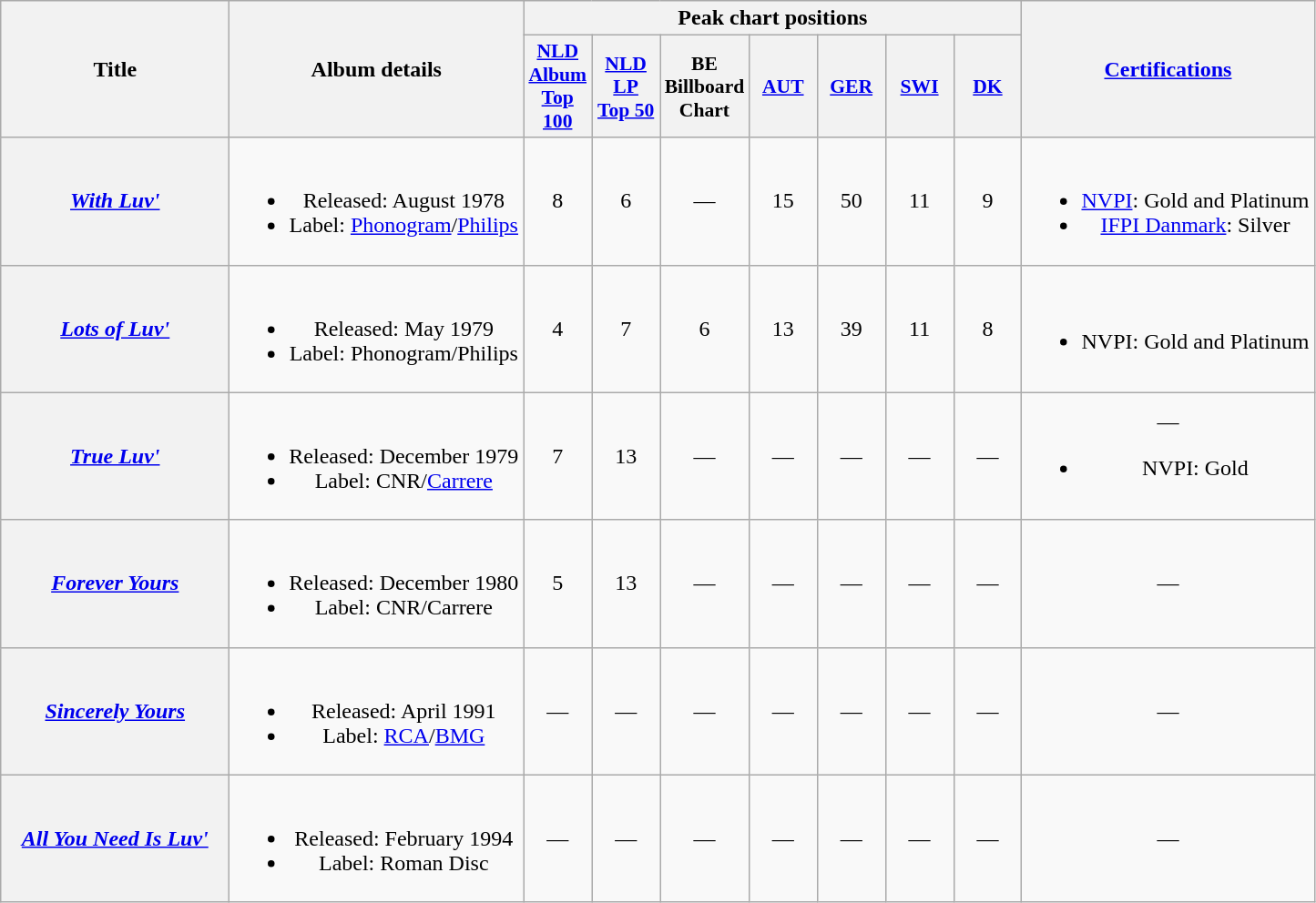<table class="wikitable plainrowheaders" style="text-align:center;">
<tr>
<th rowspan="2" style="width:10em;">Title</th>
<th rowspan="2">Album details</th>
<th colspan="7">Peak chart positions</th>
<th rowspan="2"><a href='#'>Certifications</a></th>
</tr>
<tr>
<th style="width:3em;font-size:90%;"><a href='#'>NLD Album Top 100</a><br></th>
<th style="width:3em;font-size:90%;"><a href='#'>NLD LP Top 50</a><br></th>
<th style="width:3em;font-size:90%;">BE Billboard Chart<br></th>
<th style="width:3em;font-size:90%;"><a href='#'>AUT</a><br></th>
<th style="width:3em;font-size:90%;"><a href='#'>GER</a><br></th>
<th style="width:3em;font-size:90%;"><a href='#'>SWI</a><br></th>
<th style="width:3em;font-size:90%;"><a href='#'>DK</a><br></th>
</tr>
<tr>
<th scope="row"><em><a href='#'>With Luv'</a></em></th>
<td><br><ul><li>Released: August 1978</li><li>Label: <a href='#'>Phonogram</a>/<a href='#'>Philips</a></li></ul></td>
<td>8</td>
<td>6</td>
<td>—</td>
<td>15</td>
<td>50</td>
<td>11</td>
<td>9</td>
<td><br><ul><li><a href='#'>NVPI</a>: Gold and Platinum</li><li><a href='#'>IFPI Danmark</a>: Silver</li></ul></td>
</tr>
<tr>
<th scope="row"><em><a href='#'>Lots of Luv'</a></em></th>
<td><br><ul><li>Released: May 1979</li><li>Label: Phonogram/Philips</li></ul></td>
<td>4</td>
<td>7</td>
<td>6</td>
<td>13</td>
<td>39</td>
<td>11</td>
<td>8</td>
<td><br><ul><li>NVPI: Gold and Platinum</li></ul></td>
</tr>
<tr>
<th scope="row"><em><a href='#'>True Luv'</a></em></th>
<td><br><ul><li>Released: December 1979</li><li>Label: CNR/<a href='#'>Carrere</a></li></ul></td>
<td>7</td>
<td>13</td>
<td>—</td>
<td>—</td>
<td>—</td>
<td>—</td>
<td>—</td>
<td>—<br><ul><li>NVPI: Gold</li></ul></td>
</tr>
<tr>
<th scope="row"><em><a href='#'>Forever Yours</a></em></th>
<td><br><ul><li>Released: December 1980</li><li>Label: CNR/Carrere</li></ul></td>
<td>5</td>
<td>13</td>
<td>—</td>
<td>—</td>
<td>—</td>
<td>—</td>
<td>—</td>
<td>—</td>
</tr>
<tr>
<th scope="row"><em><a href='#'>Sincerely Yours</a></em></th>
<td><br><ul><li>Released: April 1991</li><li>Label: <a href='#'>RCA</a>/<a href='#'>BMG</a></li></ul></td>
<td>—</td>
<td>—</td>
<td>—</td>
<td>—</td>
<td>—</td>
<td>—</td>
<td>—</td>
<td>—</td>
</tr>
<tr>
<th scope="row"><em><a href='#'>All You Need Is Luv'</a></em></th>
<td><br><ul><li>Released: February 1994</li><li>Label: Roman Disc</li></ul></td>
<td>—</td>
<td>—</td>
<td>—</td>
<td>—</td>
<td>—</td>
<td>—</td>
<td>—</td>
<td>—</td>
</tr>
</table>
